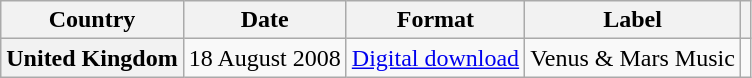<table class="wikitable plainrowheaders">
<tr>
<th scope="col">Country</th>
<th scope="col">Date</th>
<th scope="col">Format</th>
<th scope="col">Label</th>
<th scope="col" class="unsortable"></th>
</tr>
<tr>
<th scope="row">United Kingdom</th>
<td>18 August 2008</td>
<td><a href='#'>Digital download</a></td>
<td>Venus & Mars Music</td>
<td></td>
</tr>
</table>
